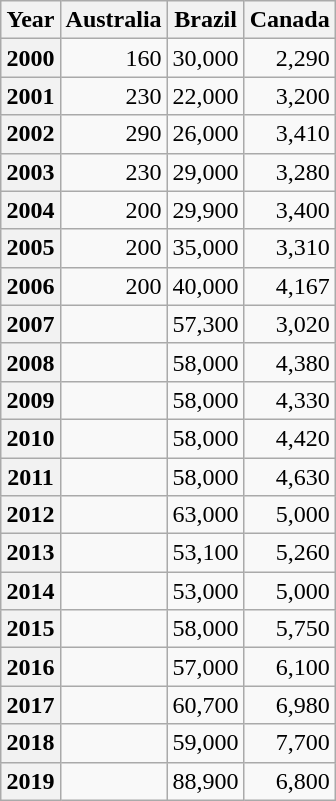<table class="wikitable" style="text-align: right; float: right">
<tr>
<th scope="col">Year</th>
<th scope="col">Australia</th>
<th scope="col">Brazil</th>
<th scope="col">Canada</th>
</tr>
<tr>
<th scope="row">2000</th>
<td>160</td>
<td>30,000</td>
<td>2,290</td>
</tr>
<tr>
<th scope="row">2001</th>
<td>230</td>
<td>22,000</td>
<td>3,200</td>
</tr>
<tr>
<th scope="row">2002</th>
<td>290</td>
<td>26,000</td>
<td>3,410</td>
</tr>
<tr>
<th scope="row">2003</th>
<td>230</td>
<td>29,000</td>
<td>3,280</td>
</tr>
<tr>
<th scope="row">2004</th>
<td>200</td>
<td>29,900</td>
<td>3,400</td>
</tr>
<tr>
<th scope="row">2005</th>
<td>200</td>
<td>35,000</td>
<td>3,310</td>
</tr>
<tr>
<th scope="row">2006</th>
<td>200</td>
<td>40,000</td>
<td>4,167</td>
</tr>
<tr>
<th scope="row">2007</th>
<td></td>
<td>57,300</td>
<td>3,020</td>
</tr>
<tr>
<th scope="row">2008</th>
<td></td>
<td>58,000</td>
<td>4,380</td>
</tr>
<tr>
<th scope="row">2009</th>
<td></td>
<td>58,000</td>
<td>4,330</td>
</tr>
<tr>
<th scope="row">2010</th>
<td></td>
<td>58,000</td>
<td>4,420</td>
</tr>
<tr>
<th scope="row">2011</th>
<td></td>
<td>58,000</td>
<td>4,630</td>
</tr>
<tr>
<th scope="row">2012</th>
<td></td>
<td>63,000</td>
<td>5,000</td>
</tr>
<tr>
<th scope="row">2013</th>
<td></td>
<td>53,100</td>
<td>5,260</td>
</tr>
<tr>
<th scope="row">2014</th>
<td></td>
<td>53,000</td>
<td>5,000</td>
</tr>
<tr>
<th scope="row">2015</th>
<td></td>
<td>58,000</td>
<td>5,750</td>
</tr>
<tr>
<th scope="row">2016</th>
<td></td>
<td>57,000</td>
<td>6,100</td>
</tr>
<tr>
<th scope="row">2017</th>
<td></td>
<td>60,700</td>
<td>6,980</td>
</tr>
<tr>
<th scope="row">2018</th>
<td></td>
<td>59,000</td>
<td>7,700</td>
</tr>
<tr>
<th scope="row">2019</th>
<td></td>
<td>88,900</td>
<td>6,800</td>
</tr>
</table>
